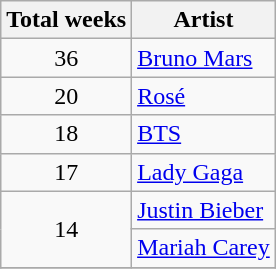<table class="wikitable sortable" >
<tr>
<th>Total weeks</th>
<th>Artist</th>
</tr>
<tr>
<td align="center">36</td>
<td><a href='#'>Bruno Mars</a></td>
</tr>
<tr>
<td align="center">20</td>
<td><a href='#'>Rosé</a></td>
</tr>
<tr>
<td align="center">18</td>
<td><a href='#'>BTS</a></td>
</tr>
<tr>
<td align="center">17</td>
<td><a href='#'>Lady Gaga</a></td>
</tr>
<tr>
<td rowspan="2" align="center">14</td>
<td><a href='#'>Justin Bieber</a></td>
</tr>
<tr>
<td><a href='#'>Mariah Carey</a></td>
</tr>
<tr>
</tr>
</table>
